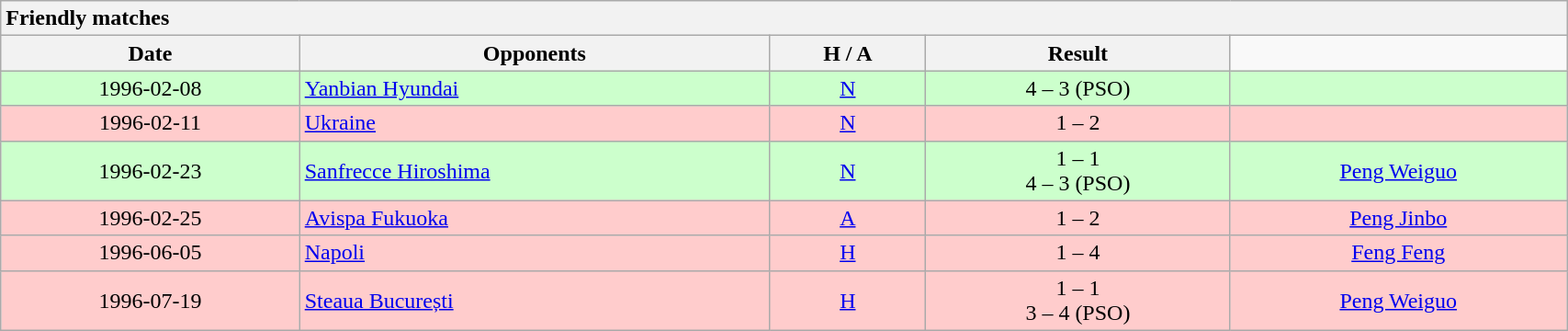<table class="wikitable collapsible collapsed" style="width:90%; text-align:center">
<tr>
<th colspan="5" style="text-align:left;">Friendly matches</th>
</tr>
<tr>
<th>Date</th>
<th width=30%>Opponents</th>
<th>H / A</th>
<th>Result</th>
</tr>
<tr bgcolor="#ccffcc">
<td>1996-02-08</td>
<td align=left><a href='#'>Yanbian Hyundai</a></td>
<td><a href='#'>N</a></td>
<td>4 – 3 (PSO)</td>
<td></td>
</tr>
<tr bgcolor="#ffcccc">
<td>1996-02-11</td>
<td align=left> <a href='#'>Ukraine</a></td>
<td><a href='#'>N</a></td>
<td>1 – 2</td>
<td></td>
</tr>
<tr bgcolor="#ccffcc">
<td>1996-02-23</td>
<td align=left> <a href='#'>Sanfrecce Hiroshima</a></td>
<td><a href='#'>N</a></td>
<td>1 – 1 <br> 4 – 3 (PSO)</td>
<td><a href='#'>Peng Weiguo</a></td>
</tr>
<tr bgcolor="#ffcccc">
<td>1996-02-25</td>
<td align=left> <a href='#'>Avispa Fukuoka</a></td>
<td><a href='#'>A</a></td>
<td>1 – 2</td>
<td><a href='#'>Peng Jinbo</a></td>
</tr>
<tr bgcolor="#ffcccc">
<td>1996-06-05</td>
<td align=left> <a href='#'>Napoli</a></td>
<td><a href='#'>H</a></td>
<td>1 – 4</td>
<td><a href='#'>Feng Feng</a></td>
</tr>
<tr bgcolor="#ffcccc">
<td>1996-07-19</td>
<td align=left> <a href='#'>Steaua București</a></td>
<td><a href='#'>H</a></td>
<td>1 – 1 <br> 3 – 4 (PSO)</td>
<td><a href='#'>Peng Weiguo</a></td>
</tr>
</table>
